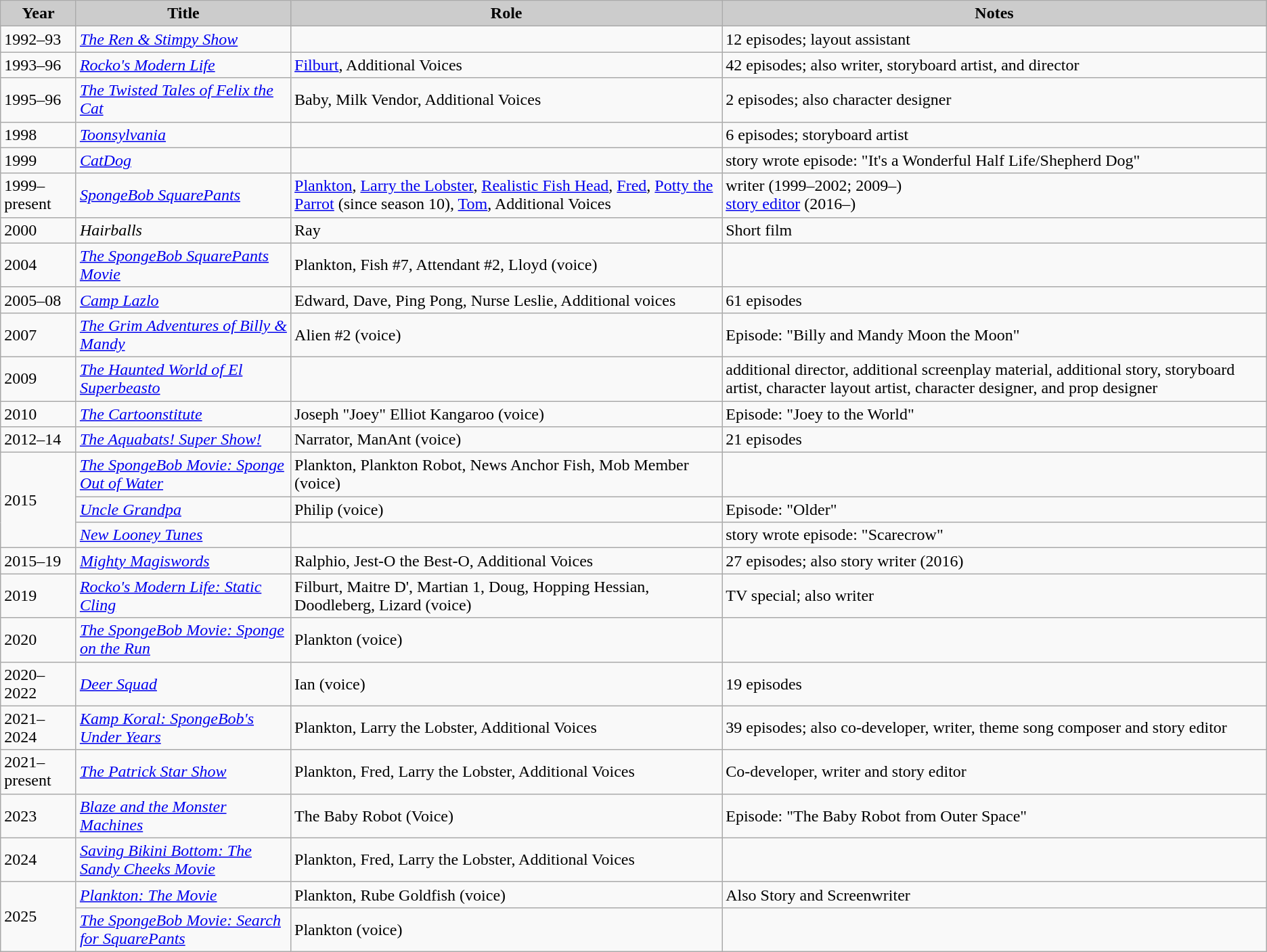<table class="wikitable" ;>
<tr style="text-align:center;">
<th style="background:#ccc;">Year</th>
<th style="background:#ccc;">Title</th>
<th style="background:#ccc;">Role</th>
<th style="background:#ccc;">Notes</th>
</tr>
<tr>
<td>1992–93</td>
<td><em><a href='#'>The Ren & Stimpy Show</a></em></td>
<td></td>
<td>12 episodes; layout assistant</td>
</tr>
<tr>
<td>1993–96</td>
<td><em><a href='#'>Rocko's Modern Life</a></em></td>
<td><a href='#'>Filburt</a>, Additional Voices</td>
<td>42 episodes; also writer, storyboard artist, and director</td>
</tr>
<tr>
<td>1995–96</td>
<td><em><a href='#'>The Twisted Tales of Felix the Cat</a></em></td>
<td>Baby, Milk Vendor, Additional Voices</td>
<td>2 episodes; also character designer</td>
</tr>
<tr>
<td>1998</td>
<td><em><a href='#'>Toonsylvania</a></em></td>
<td></td>
<td>6 episodes; storyboard artist</td>
</tr>
<tr>
<td>1999</td>
<td><em><a href='#'>CatDog</a></em></td>
<td></td>
<td>story wrote episode: "It's a Wonderful Half Life/Shepherd Dog"</td>
</tr>
<tr>
<td>1999–present</td>
<td><em><a href='#'>SpongeBob SquarePants</a></em></td>
<td><a href='#'>Plankton</a>, <a href='#'>Larry the Lobster</a>, <a href='#'>Realistic Fish Head</a>, <a href='#'>Fred</a>, <a href='#'>Potty the Parrot</a> (since season 10), <a href='#'>Tom</a>, Additional Voices</td>
<td>writer (1999–2002; 2009–)<br><a href='#'>story editor</a> (2016–)</td>
</tr>
<tr>
<td>2000</td>
<td><em>Hairballs</em></td>
<td>Ray</td>
<td>Short film</td>
</tr>
<tr>
<td>2004</td>
<td><em><a href='#'>The SpongeBob SquarePants Movie</a></em></td>
<td>Plankton, Fish #7, Attendant #2, Lloyd (voice)</td>
<td></td>
</tr>
<tr>
<td>2005–08</td>
<td><em><a href='#'>Camp Lazlo</a></em></td>
<td>Edward, Dave, Ping Pong, Nurse Leslie, Additional voices</td>
<td>61 episodes</td>
</tr>
<tr>
<td>2007</td>
<td><em><a href='#'>The Grim Adventures of Billy & Mandy</a></em></td>
<td>Alien #2 (voice)</td>
<td>Episode: "Billy and Mandy Moon the Moon"</td>
</tr>
<tr>
<td>2009</td>
<td><em><a href='#'>The Haunted World of El Superbeasto</a></em></td>
<td></td>
<td>additional director, additional screenplay material, additional story, storyboard artist, character layout artist, character designer, and prop designer</td>
</tr>
<tr>
<td>2010</td>
<td><em><a href='#'>The Cartoonstitute</a></em></td>
<td>Joseph "Joey" Elliot Kangaroo (voice)</td>
<td>Episode: "Joey to the World"</td>
</tr>
<tr>
<td>2012–14</td>
<td><em><a href='#'>The Aquabats! Super Show!</a></em></td>
<td>Narrator, ManAnt (voice)</td>
<td>21 episodes</td>
</tr>
<tr>
<td rowspan="3">2015</td>
<td><em><a href='#'>The SpongeBob Movie: Sponge Out of Water</a></em></td>
<td>Plankton, Plankton Robot, News Anchor Fish, Mob Member (voice)</td>
<td></td>
</tr>
<tr>
<td><em><a href='#'>Uncle Grandpa</a></em></td>
<td>Philip (voice)</td>
<td>Episode: "Older"</td>
</tr>
<tr>
<td><em><a href='#'>New Looney Tunes</a></em></td>
<td></td>
<td>story wrote episode: "Scarecrow"</td>
</tr>
<tr>
<td>2015–19</td>
<td><em><a href='#'>Mighty Magiswords</a></em></td>
<td>Ralphio, Jest-O the Best-O, Additional Voices</td>
<td>27 episodes; also story writer (2016)</td>
</tr>
<tr>
<td>2019</td>
<td><em><a href='#'>Rocko's Modern Life: Static Cling</a></em></td>
<td>Filburt, Maitre D', Martian 1, Doug, Hopping Hessian, Doodleberg, Lizard (voice)</td>
<td>TV special; also writer</td>
</tr>
<tr>
<td>2020</td>
<td><em><a href='#'>The SpongeBob Movie: Sponge on the Run</a></em></td>
<td>Plankton (voice)</td>
<td></td>
</tr>
<tr>
<td>2020–2022</td>
<td><em><a href='#'>Deer Squad</a></em></td>
<td>Ian (voice)</td>
<td>19 episodes</td>
</tr>
<tr>
<td>2021–2024</td>
<td><em><a href='#'>Kamp Koral: SpongeBob's Under Years</a></em></td>
<td>Plankton, Larry the Lobster, Additional Voices</td>
<td>39 episodes; also co-developer, writer, theme song composer and story editor</td>
</tr>
<tr>
<td>2021–present</td>
<td><em><a href='#'>The Patrick Star Show</a></em></td>
<td>Plankton, Fred, Larry the Lobster, Additional Voices</td>
<td>Co-developer, writer and story editor</td>
</tr>
<tr>
<td>2023</td>
<td><em><a href='#'>Blaze and the Monster Machines</a></em></td>
<td>The Baby Robot (Voice)</td>
<td>Episode: "The Baby Robot from Outer Space"</td>
</tr>
<tr>
<td>2024</td>
<td><em><a href='#'>Saving Bikini Bottom: The Sandy Cheeks Movie</a></em></td>
<td>Plankton, Fred, Larry the Lobster, Additional Voices</td>
<td></td>
</tr>
<tr>
<td Rowspan="2">2025</td>
<td><em><a href='#'>Plankton: The Movie</a></em></td>
<td>Plankton, Rube Goldfish (voice)</td>
<td>Also Story and Screenwriter </td>
</tr>
<tr>
<td><em><a href='#'>The SpongeBob Movie: Search for SquarePants</a></em></td>
<td>Plankton (voice)</td>
<td></td>
</tr>
</table>
